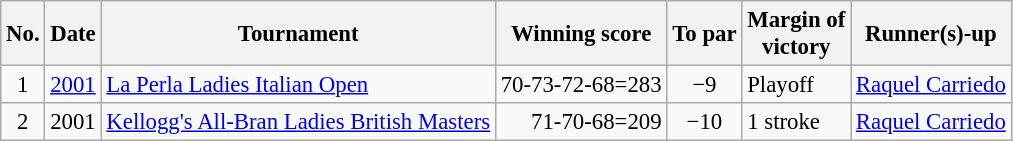<table class="wikitable " style="font-size:95%;">
<tr>
<th>No.</th>
<th>Date</th>
<th>Tournament</th>
<th>Winning score</th>
<th>To par</th>
<th>Margin of<br>victory</th>
<th>Runner(s)-up</th>
</tr>
<tr>
<td align=center>1</td>
<td align=right><a href='#'>2001</a></td>
<td><a href='#'>La Perla Ladies Italian Open</a></td>
<td align=right>70-73-72-68=283</td>
<td align=center>−9</td>
<td>Playoff</td>
<td> <a href='#'>Raquel Carriedo</a></td>
</tr>
<tr>
<td align=center>2</td>
<td align=right>2001</td>
<td><a href='#'>Kellogg's All-Bran Ladies British Masters</a></td>
<td align=right>71-70-68=209</td>
<td align=center>−10</td>
<td>1 stroke</td>
<td> <a href='#'>Raquel Carriedo</a></td>
</tr>
</table>
